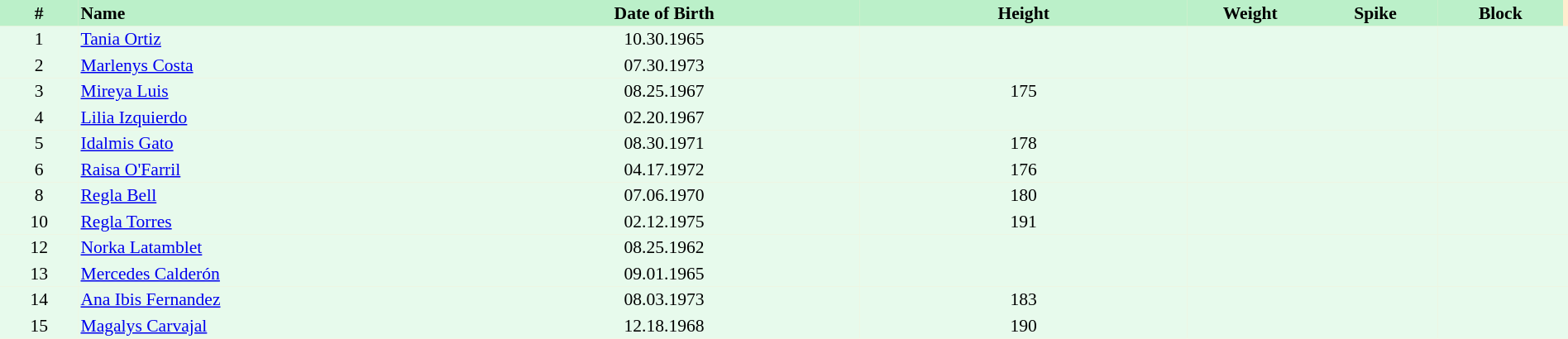<table border=0 cellpadding=2 cellspacing=0  |- bgcolor=#FFECCE style="text-align:center; font-size:90%;" width=100%>
<tr bgcolor=#BBF0C9>
<th width=5%>#</th>
<th width=25% align=left>Name</th>
<th width=25%>Date of Birth</th>
<th width=21%>Height</th>
<th width=8%>Weight</th>
<th width=8%>Spike</th>
<th width=8%>Block</th>
</tr>
<tr bgcolor=#E7FAEC>
<td>1</td>
<td align=left><a href='#'>Tania Ortiz</a></td>
<td>10.30.1965</td>
<td></td>
<td></td>
<td></td>
<td></td>
<td></td>
</tr>
<tr bgcolor=#E7FAEC>
<td>2</td>
<td align=left><a href='#'>Marlenys Costa</a></td>
<td>07.30.1973</td>
<td></td>
<td></td>
<td></td>
<td></td>
<td></td>
</tr>
<tr bgcolor=#E7FAEC>
<td>3</td>
<td align=left><a href='#'>Mireya Luis</a></td>
<td>08.25.1967</td>
<td>175</td>
<td></td>
<td></td>
<td></td>
<td></td>
</tr>
<tr bgcolor=#E7FAEC>
<td>4</td>
<td align=left><a href='#'>Lilia Izquierdo</a></td>
<td>02.20.1967</td>
<td></td>
<td></td>
<td></td>
<td></td>
<td></td>
</tr>
<tr bgcolor=#E7FAEC>
<td>5</td>
<td align=left><a href='#'>Idalmis Gato</a></td>
<td>08.30.1971</td>
<td>178</td>
<td></td>
<td></td>
<td></td>
<td></td>
</tr>
<tr bgcolor=#E7FAEC>
<td>6</td>
<td align=left><a href='#'>Raisa O'Farril</a></td>
<td>04.17.1972</td>
<td>176</td>
<td></td>
<td></td>
<td></td>
<td></td>
</tr>
<tr bgcolor=#E7FAEC>
<td>8</td>
<td align=left><a href='#'>Regla Bell</a></td>
<td>07.06.1970</td>
<td>180</td>
<td></td>
<td></td>
<td></td>
<td></td>
</tr>
<tr bgcolor=#E7FAEC>
<td>10</td>
<td align=left><a href='#'>Regla Torres</a></td>
<td>02.12.1975</td>
<td>191</td>
<td></td>
<td></td>
<td></td>
<td></td>
</tr>
<tr bgcolor=#E7FAEC>
<td>12</td>
<td align=left><a href='#'>Norka Latamblet</a></td>
<td>08.25.1962</td>
<td></td>
<td></td>
<td></td>
<td></td>
<td></td>
</tr>
<tr bgcolor=#E7FAEC>
<td>13</td>
<td align=left><a href='#'>Mercedes Calderón</a></td>
<td>09.01.1965</td>
<td></td>
<td></td>
<td></td>
<td></td>
<td></td>
</tr>
<tr bgcolor=#E7FAEC>
<td>14</td>
<td align=left><a href='#'>Ana Ibis Fernandez</a></td>
<td>08.03.1973</td>
<td>183</td>
<td></td>
<td></td>
<td></td>
<td></td>
</tr>
<tr bgcolor=#E7FAEC>
<td>15</td>
<td align=left><a href='#'>Magalys Carvajal</a></td>
<td>12.18.1968</td>
<td>190</td>
<td></td>
<td></td>
<td></td>
<td></td>
</tr>
</table>
